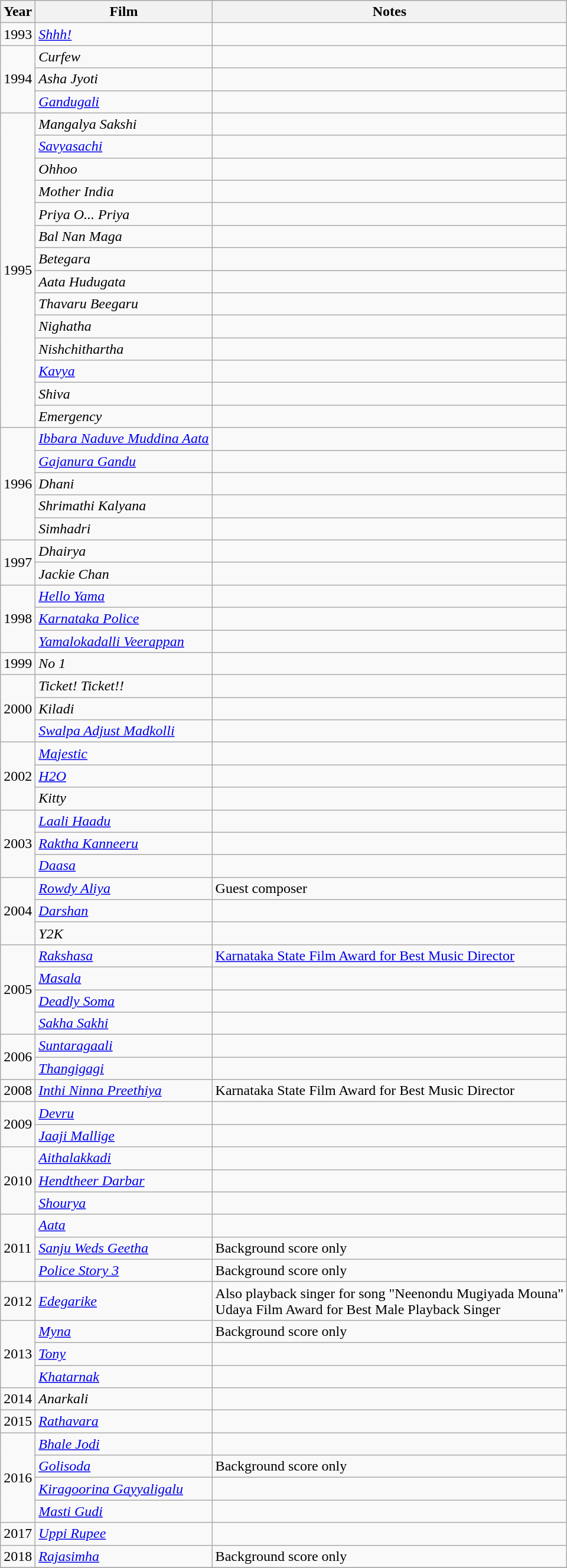<table class="wikitable sortable">
<tr style="background:#ccc; text-align:center;">
<th>Year</th>
<th>Film</th>
<th>Notes</th>
</tr>
<tr>
<td>1993</td>
<td><em><a href='#'>Shhh!</a></em></td>
<td></td>
</tr>
<tr>
<td rowspan=3>1994</td>
<td><em>Curfew</em></td>
<td></td>
</tr>
<tr>
<td><em>Asha Jyoti</em></td>
<td></td>
</tr>
<tr>
<td><em><a href='#'>Gandugali</a></em></td>
<td></td>
</tr>
<tr>
<td rowspan=14>1995</td>
<td><em> Mangalya Sakshi</em></td>
<td></td>
</tr>
<tr>
<td><em><a href='#'>Savyasachi</a></em></td>
<td></td>
</tr>
<tr>
<td><em>Ohhoo</em></td>
<td></td>
</tr>
<tr>
<td><em>Mother India</em></td>
<td></td>
</tr>
<tr>
<td><em>Priya O... Priya</em></td>
<td></td>
</tr>
<tr>
<td><em>Bal Nan Maga</em></td>
<td></td>
</tr>
<tr>
<td><em>Betegara</em></td>
<td></td>
</tr>
<tr>
<td><em>Aata Hudugata</em></td>
<td></td>
</tr>
<tr>
<td><em>Thavaru Beegaru</em></td>
<td></td>
</tr>
<tr>
<td><em>Nighatha</em></td>
<td></td>
</tr>
<tr>
<td><em>Nishchithartha</em></td>
<td></td>
</tr>
<tr>
<td><em><a href='#'>Kavya</a></em></td>
<td></td>
</tr>
<tr>
<td><em>Shiva</em></td>
<td></td>
</tr>
<tr>
<td><em>Emergency</em></td>
<td></td>
</tr>
<tr>
<td rowspan=5>1996</td>
<td><em><a href='#'>Ibbara Naduve Muddina Aata</a></em></td>
<td></td>
</tr>
<tr>
<td><em><a href='#'>Gajanura Gandu</a></em></td>
<td></td>
</tr>
<tr>
<td><em>Dhani</em></td>
<td></td>
</tr>
<tr>
<td><em>Shrimathi Kalyana</em></td>
<td></td>
</tr>
<tr>
<td><em>Simhadri</em></td>
<td></td>
</tr>
<tr>
<td rowspan="2">1997</td>
<td><em>Dhairya</em></td>
<td></td>
</tr>
<tr>
<td><em>Jackie Chan</em></td>
<td></td>
</tr>
<tr>
<td rowspan="3">1998</td>
<td><em><a href='#'>Hello Yama</a></em></td>
<td></td>
</tr>
<tr>
<td><em><a href='#'>Karnataka Police</a></em></td>
<td></td>
</tr>
<tr>
<td><em><a href='#'>Yamalokadalli Veerappan</a></em></td>
<td></td>
</tr>
<tr>
<td>1999</td>
<td><em>No 1</em></td>
<td></td>
</tr>
<tr>
<td rowspan="3">2000</td>
<td><em>Ticket! Ticket!!</em></td>
<td></td>
</tr>
<tr>
<td><em>Kiladi</em></td>
<td></td>
</tr>
<tr>
<td><em><a href='#'>Swalpa Adjust Madkolli</a></em></td>
<td></td>
</tr>
<tr>
<td rowspan="3">2002</td>
<td><em><a href='#'>Majestic</a></em></td>
<td></td>
</tr>
<tr>
<td><em><a href='#'>H2O</a></em></td>
<td></td>
</tr>
<tr>
<td><em>Kitty</em></td>
<td></td>
</tr>
<tr>
<td rowspan="3">2003</td>
<td><em><a href='#'>Laali Haadu</a></em></td>
<td></td>
</tr>
<tr>
<td><em><a href='#'>Raktha Kanneeru</a></em></td>
<td></td>
</tr>
<tr>
<td><em><a href='#'>Daasa</a></em></td>
<td></td>
</tr>
<tr>
<td rowspan="3">2004</td>
<td><em><a href='#'>Rowdy Aliya</a></em></td>
<td>Guest composer</td>
</tr>
<tr>
<td><em><a href='#'>Darshan</a></em></td>
<td></td>
</tr>
<tr>
<td><em>Y2K</em></td>
<td></td>
</tr>
<tr>
<td rowspan="4">2005</td>
<td><em><a href='#'>Rakshasa</a></em></td>
<td><a href='#'>Karnataka State Film Award for Best Music Director</a></td>
</tr>
<tr>
<td><a href='#'><em>Masala</em></a></td>
<td></td>
</tr>
<tr>
<td><em><a href='#'>Deadly Soma</a></em></td>
<td></td>
</tr>
<tr>
<td><em><a href='#'>Sakha Sakhi</a></em></td>
<td></td>
</tr>
<tr>
<td rowspan="2">2006</td>
<td><em><a href='#'>Suntaragaali</a></em></td>
<td></td>
</tr>
<tr>
<td><em><a href='#'>Thangigagi</a></em></td>
<td></td>
</tr>
<tr>
<td>2008</td>
<td><em><a href='#'>Inthi Ninna Preethiya</a></em></td>
<td>Karnataka State Film Award for Best Music Director</td>
</tr>
<tr>
<td rowspan="2">2009</td>
<td><em><a href='#'>Devru</a></em></td>
<td></td>
</tr>
<tr>
<td><em><a href='#'>Jaaji Mallige</a></em></td>
<td></td>
</tr>
<tr>
<td rowspan="3">2010</td>
<td><em><a href='#'>Aithalakkadi</a></em></td>
<td></td>
</tr>
<tr>
<td><em><a href='#'>Hendtheer Darbar</a></em></td>
<td></td>
</tr>
<tr>
<td><em><a href='#'>Shourya</a></em></td>
<td></td>
</tr>
<tr>
<td rowspan="3">2011</td>
<td><em><a href='#'>Aata</a></em></td>
<td></td>
</tr>
<tr>
<td><em><a href='#'>Sanju Weds Geetha</a></em></td>
<td>Background score only</td>
</tr>
<tr>
<td><em><a href='#'>Police Story 3</a></em></td>
<td>Background score only</td>
</tr>
<tr>
<td>2012</td>
<td><em><a href='#'>Edegarike</a></em></td>
<td>Also playback singer for song "Neenondu Mugiyada Mouna"<br>Udaya Film Award for Best Male Playback Singer</td>
</tr>
<tr>
<td rowspan="3">2013</td>
<td><em><a href='#'>Myna</a></em></td>
<td>Background score only</td>
</tr>
<tr>
<td><em><a href='#'>Tony</a></em></td>
<td></td>
</tr>
<tr>
<td><em><a href='#'>Khatarnak</a></em></td>
<td></td>
</tr>
<tr>
<td>2014</td>
<td><em>Anarkali</em></td>
<td></td>
</tr>
<tr>
<td>2015</td>
<td><em><a href='#'>Rathavara</a></em></td>
<td></td>
</tr>
<tr>
<td rowspan="4">2016</td>
<td><em><a href='#'>Bhale Jodi</a></em></td>
<td></td>
</tr>
<tr>
<td><em><a href='#'>Golisoda</a></em></td>
<td>Background score only</td>
</tr>
<tr>
<td><em><a href='#'>Kiragoorina Gayyaligalu</a></em></td>
<td></td>
</tr>
<tr>
<td><em><a href='#'>Masti Gudi</a></em></td>
<td></td>
</tr>
<tr>
<td>2017</td>
<td><em><a href='#'>Uppi Rupee</a></em></td>
<td></td>
</tr>
<tr>
<td>2018</td>
<td><em><a href='#'>Rajasimha</a></em></td>
<td>Background score only</td>
</tr>
<tr>
</tr>
</table>
